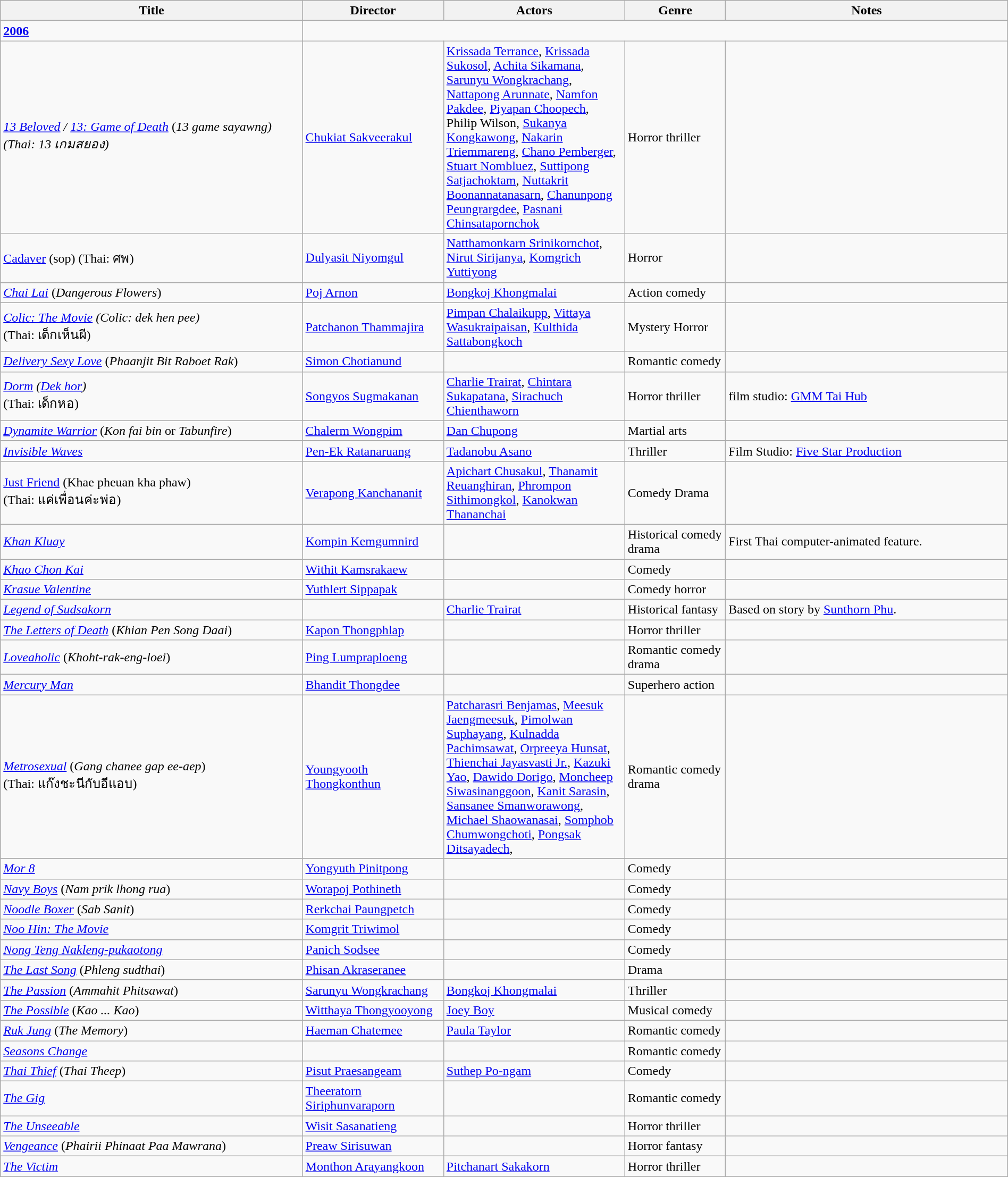<table class="wikitable" style="width:100%;">
<tr>
<th style="width:30%;">Title</th>
<th style="width:14%;">Director</th>
<th style="width:18%;">Actors</th>
<th style="width:10%;">Genre</th>
<th style="width:28%;">Notes</th>
</tr>
<tr>
<td><strong><a href='#'>2006</a></strong></td>
</tr>
<tr>
<td><em><a href='#'>13 Beloved</a> / <a href='#'>13: Game of Death</a></em> (<em>13 game sayawng)</em><br><em>(Thai: 13 เกมสยอง)</em></td>
<td><a href='#'>Chukiat Sakveerakul</a></td>
<td><a href='#'>Krissada Terrance</a>, <a href='#'>Krissada Sukosol</a>, <a href='#'>Achita Sikamana</a>, <a href='#'>Sarunyu Wongkrachang</a>, <a href='#'>Nattapong Arunnate</a>, <a href='#'>Namfon Pakdee</a>, <a href='#'>Piyapan Choopech</a>, Philip Wilson, <a href='#'>Sukanya Kongkawong</a>, <a href='#'>Nakarin Triemmareng</a>, <a href='#'>Chano Pemberger</a>, <a href='#'>Stuart Nombluez</a>, <a href='#'>Suttipong Satjachoktam</a>, <a href='#'>Nuttakrit Boonannatanasarn</a>, <a href='#'>Chanunpong Peungrargdee</a>, <a href='#'>Pasnani Chinsatapornchok</a></td>
<td>Horror thriller</td>
<td></td>
</tr>
<tr>
<td><a href='#'>Cadaver</a> (sop) (Thai: ศพ)</td>
<td><a href='#'>Dulyasit Niyomgul</a></td>
<td><a href='#'>Natthamonkarn Srinikornchot</a>, <a href='#'>Nirut Sirijanya</a>, <a href='#'>Komgrich Yuttiyong</a></td>
<td>Horror</td>
<td></td>
</tr>
<tr>
<td><em><a href='#'>Chai Lai</a></em> (<em>Dangerous Flowers</em>)</td>
<td><a href='#'>Poj Arnon</a></td>
<td><a href='#'>Bongkoj Khongmalai</a></td>
<td>Action comedy</td>
<td></td>
</tr>
<tr>
<td><em><a href='#'>Colic: The Movie</a> (Colic: dek hen pee)</em><br>(Thai:  เด็กเห็นผี)</td>
<td><a href='#'>Patchanon Thammajira</a></td>
<td><a href='#'>Pimpan Chalaikupp</a>, <a href='#'>Vittaya Wasukraipaisan</a>, <a href='#'>Kulthida Sattabongkoch</a></td>
<td>Mystery Horror</td>
<td></td>
</tr>
<tr>
<td><em><a href='#'>Delivery Sexy Love</a></em> (<em>Phaanjit Bit Raboet Rak</em>)</td>
<td><a href='#'>Simon Chotianund</a></td>
<td></td>
<td>Romantic comedy</td>
<td></td>
</tr>
<tr>
<td><em><a href='#'>Dorm</a> (<a href='#'>Dek hor</a>)</em><br>(Thai: เด็กหอ)</td>
<td><a href='#'>Songyos Sugmakanan</a></td>
<td><a href='#'>Charlie Trairat</a>, <a href='#'>Chintara Sukapatana</a>, <a href='#'>Sirachuch Chienthaworn</a></td>
<td>Horror thriller</td>
<td>film studio: <a href='#'>GMM Tai Hub</a></td>
</tr>
<tr>
<td><em><a href='#'>Dynamite Warrior</a></em> (<em>Kon fai bin</em> or <em>Tabunfire</em>)</td>
<td><a href='#'>Chalerm Wongpim</a></td>
<td><a href='#'>Dan Chupong</a></td>
<td>Martial arts</td>
<td></td>
</tr>
<tr>
<td><em><a href='#'>Invisible Waves</a></em></td>
<td><a href='#'>Pen-Ek Ratanaruang</a></td>
<td><a href='#'>Tadanobu Asano</a></td>
<td>Thriller</td>
<td>Film Studio: <a href='#'>Five Star Production</a></td>
</tr>
<tr>
<td><a href='#'>Just Friend</a> (Khae pheuan kha phaw)<br>(Thai: แค่เพื่อนค่ะพ่อ)</td>
<td><a href='#'>Verapong Kanchananit</a></td>
<td><a href='#'>Apichart Chusakul</a>, <a href='#'>Thanamit Reuanghiran</a>, <a href='#'>Phrompon Sithimongkol</a>, <a href='#'>Kanokwan Thananchai</a></td>
<td>Comedy Drama</td>
<td></td>
</tr>
<tr>
<td><em><a href='#'>Khan Kluay</a></em></td>
<td><a href='#'>Kompin Kemgumnird</a></td>
<td></td>
<td>Historical comedy drama</td>
<td>First Thai computer-animated feature.</td>
</tr>
<tr>
<td><em><a href='#'>Khao Chon Kai</a></em></td>
<td><a href='#'>Withit Kamsrakaew</a></td>
<td></td>
<td>Comedy</td>
<td></td>
</tr>
<tr>
<td><em><a href='#'>Krasue Valentine</a></em></td>
<td><a href='#'>Yuthlert Sippapak</a></td>
<td></td>
<td>Comedy horror</td>
<td></td>
</tr>
<tr>
<td><em><a href='#'>Legend of Sudsakorn</a></em></td>
<td></td>
<td><a href='#'>Charlie Trairat</a></td>
<td>Historical fantasy</td>
<td>Based on story by <a href='#'>Sunthorn Phu</a>.</td>
</tr>
<tr>
<td><em><a href='#'>The Letters of Death</a></em> (<em>Khian Pen Song Daai</em>)</td>
<td><a href='#'>Kapon Thongphlap</a></td>
<td></td>
<td>Horror thriller</td>
<td></td>
</tr>
<tr>
<td><em><a href='#'>Loveaholic</a></em> (<em>Khoht-rak-eng-loei</em>)</td>
<td><a href='#'>Ping Lumpraploeng</a></td>
<td></td>
<td>Romantic comedy drama</td>
<td></td>
</tr>
<tr>
<td><em><a href='#'>Mercury Man</a></em></td>
<td><a href='#'>Bhandit Thongdee</a></td>
<td></td>
<td>Superhero action</td>
<td></td>
</tr>
<tr>
<td><em><a href='#'>Metrosexual</a></em> (<em>Gang chanee gap ee-aep</em>)<br>(Thai: แก๊งชะนีกับอีแอบ)</td>
<td><a href='#'>Youngyooth Thongkonthun</a></td>
<td><a href='#'>Patcharasri Benjamas</a>, <a href='#'>Meesuk Jaengmeesuk</a>, <a href='#'>Pimolwan Suphayang</a>, <a href='#'>Kulnadda Pachimsawat</a>, <a href='#'>Orpreeya Hunsat</a>, <a href='#'>Thienchai Jayasvasti Jr.</a>, <a href='#'>Kazuki Yao</a>, <a href='#'>Dawido Dorigo</a>, <a href='#'>Moncheep Siwasinanggoon</a>, <a href='#'>Kanit Sarasin</a>, <a href='#'>Sansanee Smanworawong</a>, <a href='#'>Michael Shaowanasai</a>, <a href='#'>Somphob Chumwongchoti</a>, <a href='#'>Pongsak Ditsayadech</a>,</td>
<td>Romantic comedy drama</td>
<td></td>
</tr>
<tr>
<td><em><a href='#'>Mor 8</a></em></td>
<td><a href='#'>Yongyuth Pinitpong</a></td>
<td></td>
<td>Comedy</td>
<td></td>
</tr>
<tr>
<td><em><a href='#'>Navy Boys</a></em> (<em>Nam prik lhong rua</em>)</td>
<td><a href='#'>Worapoj Pothineth</a></td>
<td></td>
<td>Comedy</td>
<td></td>
</tr>
<tr>
<td><em><a href='#'>Noodle Boxer</a></em> (<em>Sab Sanit</em>)</td>
<td><a href='#'>Rerkchai Paungpetch</a></td>
<td></td>
<td>Comedy</td>
<td></td>
</tr>
<tr>
<td><em><a href='#'>Noo Hin: The Movie</a></em></td>
<td><a href='#'>Komgrit Triwimol</a></td>
<td></td>
<td>Comedy</td>
<td></td>
</tr>
<tr>
<td><em><a href='#'>Nong Teng Nakleng-pukaotong</a></em></td>
<td><a href='#'>Panich Sodsee</a></td>
<td></td>
<td>Comedy</td>
<td></td>
</tr>
<tr>
<td><em><a href='#'>The Last Song</a></em> (<em>Phleng sudthai</em>)</td>
<td><a href='#'>Phisan Akraseranee</a></td>
<td></td>
<td>Drama</td>
<td></td>
</tr>
<tr>
<td><em><a href='#'>The Passion</a></em> (<em>Ammahit Phitsawat</em>)</td>
<td><a href='#'>Sarunyu Wongkrachang</a></td>
<td><a href='#'>Bongkoj Khongmalai</a></td>
<td>Thriller</td>
<td></td>
</tr>
<tr>
<td><em><a href='#'>The Possible</a></em> (<em>Kao ... Kao</em>)</td>
<td><a href='#'>Witthaya Thongyooyong</a></td>
<td><a href='#'>Joey Boy</a></td>
<td>Musical comedy</td>
<td></td>
</tr>
<tr>
<td><em><a href='#'>Ruk Jung</a></em> (<em>The Memory</em>)</td>
<td><a href='#'>Haeman Chatemee</a></td>
<td><a href='#'>Paula Taylor</a></td>
<td>Romantic comedy</td>
<td></td>
</tr>
<tr>
<td><em><a href='#'>Seasons Change</a></em></td>
<td></td>
<td></td>
<td>Romantic comedy</td>
<td></td>
</tr>
<tr>
<td><em><a href='#'>Thai Thief</a></em> (<em>Thai Theep</em>)</td>
<td><a href='#'>Pisut Praesangeam</a></td>
<td><a href='#'>Suthep Po-ngam</a></td>
<td>Comedy</td>
<td></td>
</tr>
<tr>
<td><em><a href='#'>The Gig</a></em></td>
<td><a href='#'>Theeratorn Siriphunvaraporn</a></td>
<td></td>
<td>Romantic comedy</td>
<td></td>
</tr>
<tr>
<td><em><a href='#'>The Unseeable</a></em></td>
<td><a href='#'>Wisit Sasanatieng</a></td>
<td></td>
<td>Horror thriller</td>
<td></td>
</tr>
<tr>
<td><em><a href='#'>Vengeance</a></em> (<em>Phairii Phinaat Paa Mawrana</em>)</td>
<td><a href='#'>Preaw Sirisuwan</a></td>
<td></td>
<td>Horror fantasy</td>
<td></td>
</tr>
<tr>
<td><em><a href='#'>The Victim</a></em></td>
<td><a href='#'>Monthon Arayangkoon</a></td>
<td><a href='#'>Pitchanart Sakakorn</a></td>
<td>Horror thriller</td>
<td></td>
</tr>
</table>
